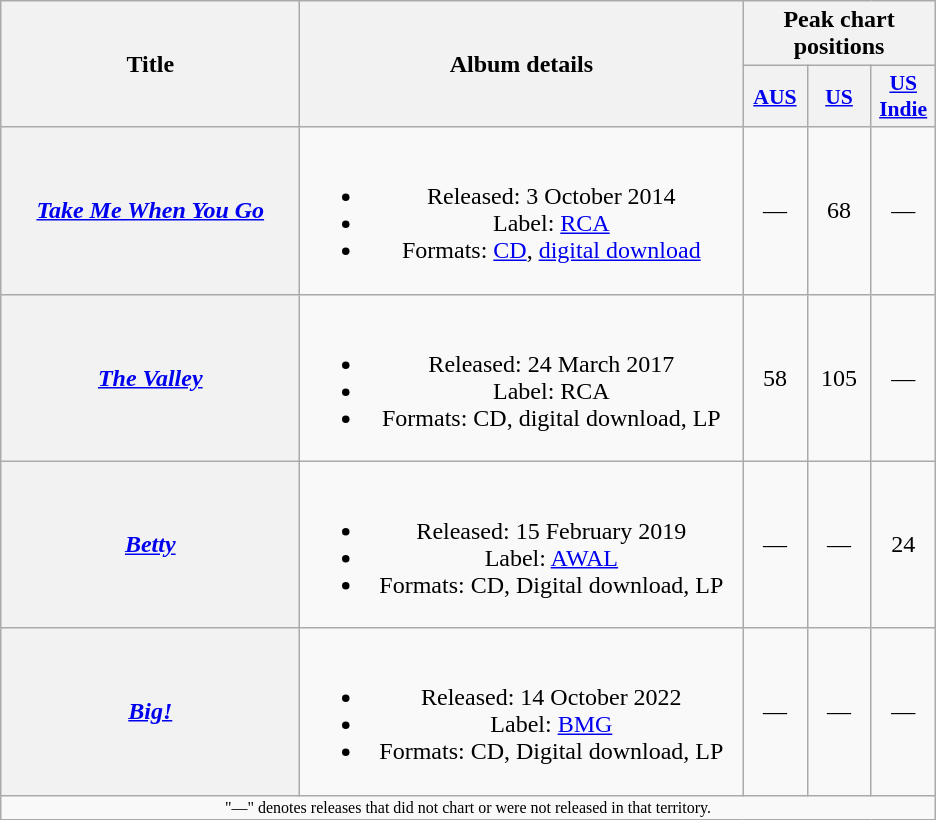<table class="wikitable plainrowheaders" style="text-align:center;">
<tr>
<th scope="col" rowspan="2" style="width:12em;">Title</th>
<th scope="col" rowspan="2" style="width:18em;">Album details</th>
<th scope="col" colspan="3">Peak chart positions</th>
</tr>
<tr>
<th scope="col" style="width:2.5em;font-size:90%;"><a href='#'>AUS</a><br></th>
<th scope="col" style="width:2.5em;font-size:90%;"><a href='#'>US</a><br></th>
<th scope="col" style="width:2.5em;font-size:90%;"><a href='#'>US<br>Indie</a><br></th>
</tr>
<tr>
<th scope="row"><em><a href='#'>Take Me When You Go</a></em></th>
<td><br><ul><li>Released: 3 October 2014</li><li>Label: <a href='#'>RCA</a></li><li>Formats: <a href='#'>CD</a>, <a href='#'>digital download</a></li></ul></td>
<td>—</td>
<td>68</td>
<td>—</td>
</tr>
<tr>
<th scope="row"><em><a href='#'>The Valley</a></em></th>
<td><br><ul><li>Released: 24 March 2017</li><li>Label: RCA</li><li>Formats: CD, digital download, LP</li></ul></td>
<td>58</td>
<td>105</td>
<td>—</td>
</tr>
<tr>
<th scope="row"><em><a href='#'>Betty</a></em></th>
<td><br><ul><li>Released: 15 February 2019</li><li>Label: <a href='#'>AWAL</a></li><li>Formats: CD, Digital download, LP</li></ul></td>
<td>—</td>
<td>—</td>
<td>24</td>
</tr>
<tr>
<th scope="row"><em><a href='#'>Big!</a></em></th>
<td><br><ul><li>Released: 14 October 2022</li><li>Label: <a href='#'>BMG</a></li><li>Formats: CD, Digital download, LP</li></ul></td>
<td>—</td>
<td>—</td>
<td>—</td>
</tr>
<tr>
<td colspan="5" style="font-size:8pt">"—" denotes releases that did not chart or were not released in that territory.</td>
</tr>
</table>
